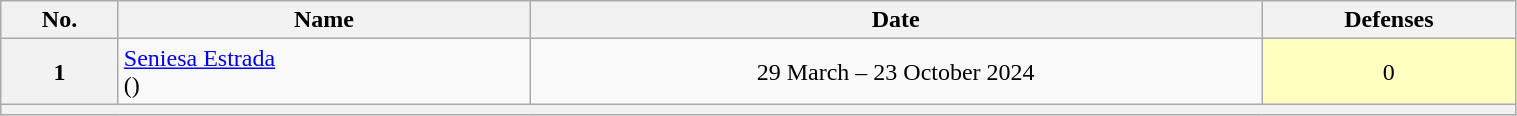<table class="wikitable sortable" style="width:80%;">
<tr>
<th>No.</th>
<th>Name</th>
<th>Date</th>
<th>Defenses</th>
</tr>
<tr align=center>
<th>1</th>
<td align="left"><a href='#'>Seniesa Estrada</a><br>()</td>
<td>29 March – 23 October 2024</td>
<td style="background:#ffffbf;">0</td>
</tr>
<tr align=center>
<th colspan=4></th>
</tr>
</table>
